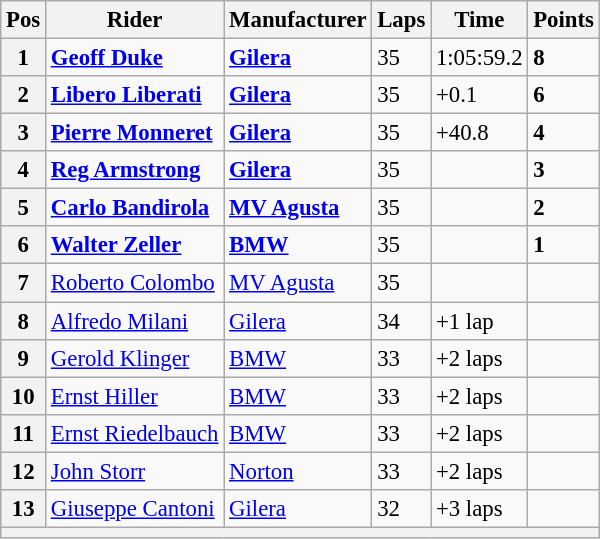<table class="wikitable" style="font-size: 95%;">
<tr>
<th>Pos</th>
<th>Rider</th>
<th>Manufacturer</th>
<th>Laps</th>
<th>Time</th>
<th>Points</th>
</tr>
<tr>
<th>1</th>
<td> <strong><a href='#'>Geoff Duke</a></strong></td>
<td><strong><a href='#'>Gilera</a></strong></td>
<td>35</td>
<td>1:05:59.2</td>
<td><strong>8</strong></td>
</tr>
<tr>
<th>2</th>
<td> <strong><a href='#'>Libero Liberati</a></strong></td>
<td><strong><a href='#'>Gilera</a></strong></td>
<td>35</td>
<td>+0.1</td>
<td><strong>6</strong></td>
</tr>
<tr>
<th>3</th>
<td> <strong><a href='#'>Pierre Monneret</a></strong></td>
<td><strong><a href='#'>Gilera</a></strong></td>
<td>35</td>
<td>+40.8</td>
<td><strong>4</strong></td>
</tr>
<tr>
<th>4</th>
<td> <strong><a href='#'>Reg Armstrong</a></strong></td>
<td><strong><a href='#'>Gilera</a></strong></td>
<td>35</td>
<td></td>
<td><strong>3</strong></td>
</tr>
<tr>
<th>5</th>
<td> <strong><a href='#'>Carlo Bandirola</a></strong></td>
<td><strong><a href='#'>MV Agusta</a></strong></td>
<td>35</td>
<td></td>
<td><strong>2</strong></td>
</tr>
<tr>
<th>6</th>
<td> <strong><a href='#'>Walter Zeller</a></strong></td>
<td><strong><a href='#'>BMW</a></strong></td>
<td>35</td>
<td></td>
<td><strong>1</strong></td>
</tr>
<tr>
<th>7</th>
<td> <a href='#'>Roberto Colombo</a></td>
<td><a href='#'>MV Agusta</a></td>
<td>35</td>
<td></td>
<td></td>
</tr>
<tr>
<th>8</th>
<td> <a href='#'>Alfredo Milani</a></td>
<td><a href='#'>Gilera</a></td>
<td>34</td>
<td>+1 lap</td>
<td></td>
</tr>
<tr>
<th>9</th>
<td> <a href='#'>Gerold Klinger</a></td>
<td><a href='#'>BMW</a></td>
<td>33</td>
<td>+2 laps</td>
<td></td>
</tr>
<tr>
<th>10</th>
<td> <a href='#'>Ernst Hiller</a></td>
<td><a href='#'>BMW</a></td>
<td>33</td>
<td>+2 laps</td>
<td></td>
</tr>
<tr>
<th>11</th>
<td> <a href='#'>Ernst Riedelbauch</a></td>
<td><a href='#'>BMW</a></td>
<td>33</td>
<td>+2 laps</td>
<td></td>
</tr>
<tr>
<th>12</th>
<td> <a href='#'>John Storr</a></td>
<td><a href='#'>Norton</a></td>
<td>33</td>
<td>+2 laps</td>
<td></td>
</tr>
<tr>
<th>13</th>
<td> <a href='#'>Giuseppe Cantoni</a></td>
<td><a href='#'>Gilera</a></td>
<td>32</td>
<td>+3 laps</td>
<td></td>
</tr>
<tr>
<th colspan=6></th>
</tr>
</table>
